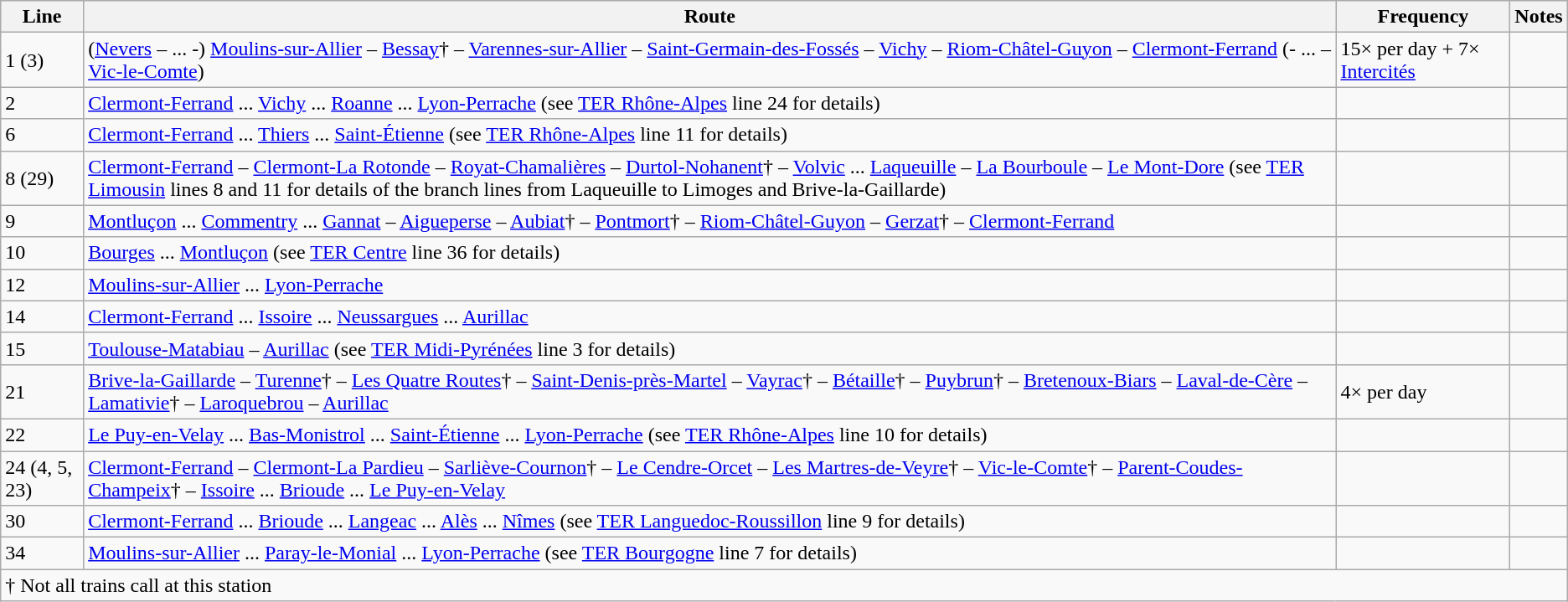<table class="wikitable vatop">
<tr>
<th>Line</th>
<th>Route</th>
<th>Frequency</th>
<th>Notes</th>
</tr>
<tr>
<td>1 (3)</td>
<td>(<a href='#'>Nevers</a> – ... -) <a href='#'>Moulins-sur-Allier</a> – <a href='#'>Bessay</a>† – <a href='#'>Varennes-sur-Allier</a> – <a href='#'>Saint-Germain-des-Fossés</a> – <a href='#'>Vichy</a> – <a href='#'>Riom-Châtel-Guyon</a> – <a href='#'>Clermont-Ferrand</a> (- ... – <a href='#'>Vic-le-Comte</a>)</td>
<td>15× per day + 7× <a href='#'>Intercités</a></td>
<td></td>
</tr>
<tr>
<td>2</td>
<td><a href='#'>Clermont-Ferrand</a> ... <a href='#'>Vichy</a> ... <a href='#'>Roanne</a> ... <a href='#'>Lyon-Perrache</a> (see <a href='#'>TER Rhône-Alpes</a> line 24 for details)</td>
<td></td>
<td></td>
</tr>
<tr>
<td>6</td>
<td><a href='#'>Clermont-Ferrand</a> ... <a href='#'>Thiers</a> ... <a href='#'>Saint-Étienne</a> (see <a href='#'>TER Rhône-Alpes</a> line 11 for details)</td>
<td></td>
<td></td>
</tr>
<tr>
<td>8 (29)</td>
<td><a href='#'>Clermont-Ferrand</a> – <a href='#'>Clermont-La Rotonde</a> –  <a href='#'>Royat-Chamalières</a> – <a href='#'>Durtol-Nohanent</a>† – <a href='#'>Volvic</a> ... <a href='#'>Laqueuille</a> – <a href='#'>La Bourboule</a> – <a href='#'>Le Mont-Dore</a> (see <a href='#'>TER Limousin</a> lines 8 and 11 for details of the branch lines from Laqueuille to Limoges and Brive-la-Gaillarde)</td>
<td></td>
<td></td>
</tr>
<tr>
<td>9</td>
<td><a href='#'>Montluçon</a> ... <a href='#'>Commentry</a> ... <a href='#'>Gannat</a> – <a href='#'>Aigueperse</a> – <a href='#'>Aubiat</a>† – <a href='#'>Pontmort</a>† – <a href='#'>Riom-Châtel-Guyon</a> – <a href='#'>Gerzat</a>† – <a href='#'>Clermont-Ferrand</a></td>
<td></td>
<td></td>
</tr>
<tr>
<td>10</td>
<td><a href='#'>Bourges</a> ... <a href='#'>Montluçon</a> (see <a href='#'>TER Centre</a> line 36 for details)</td>
<td></td>
<td></td>
</tr>
<tr>
<td>12</td>
<td><a href='#'>Moulins-sur-Allier</a> ... <a href='#'>Lyon-Perrache</a></td>
<td></td>
<td></td>
</tr>
<tr>
<td>14</td>
<td><a href='#'>Clermont-Ferrand</a> ... <a href='#'>Issoire</a> ... <a href='#'>Neussargues</a> ... <a href='#'>Aurillac</a></td>
<td></td>
<td></td>
</tr>
<tr>
<td>15</td>
<td><a href='#'>Toulouse-Matabiau</a> – <a href='#'>Aurillac</a> (see <a href='#'>TER Midi-Pyrénées</a> line 3 for details)</td>
<td></td>
<td></td>
</tr>
<tr>
<td>21</td>
<td><a href='#'>Brive-la-Gaillarde</a> – <a href='#'>Turenne</a>† – <a href='#'>Les Quatre Routes</a>† – <a href='#'>Saint-Denis-près-Martel</a> – <a href='#'>Vayrac</a>† – <a href='#'>Bétaille</a>† – <a href='#'>Puybrun</a>† – <a href='#'>Bretenoux-Biars</a> – <a href='#'>Laval-de-Cère</a> – <a href='#'>Lamativie</a>† – <a href='#'>Laroquebrou</a> – <a href='#'>Aurillac</a></td>
<td>4× per day</td>
<td></td>
</tr>
<tr>
<td>22</td>
<td><a href='#'>Le Puy-en-Velay</a> ... <a href='#'>Bas-Monistrol</a> ... <a href='#'>Saint-Étienne</a> ... <a href='#'>Lyon-Perrache</a> (see <a href='#'>TER Rhône-Alpes</a> line 10 for details)</td>
<td></td>
<td></td>
</tr>
<tr>
<td>24 (4, 5, 23)</td>
<td><a href='#'>Clermont-Ferrand</a> – <a href='#'>Clermont-La Pardieu</a> – <a href='#'>Sarliève-Cournon</a>† – <a href='#'>Le Cendre-Orcet</a> – <a href='#'>Les Martres-de-Veyre</a>† – <a href='#'>Vic-le-Comte</a>† – <a href='#'>Parent-Coudes-Champeix</a>† – <a href='#'>Issoire</a> ... <a href='#'>Brioude</a> ... <a href='#'>Le Puy-en-Velay</a></td>
<td></td>
<td></td>
</tr>
<tr>
<td>30</td>
<td><a href='#'>Clermont-Ferrand</a> ... <a href='#'>Brioude</a> ... <a href='#'>Langeac</a> ... <a href='#'>Alès</a> ... <a href='#'>Nîmes</a> (see <a href='#'>TER Languedoc-Roussillon</a> line 9 for details)</td>
<td></td>
<td></td>
</tr>
<tr>
<td>34</td>
<td><a href='#'>Moulins-sur-Allier</a> ... <a href='#'>Paray-le-Monial</a> ... <a href='#'>Lyon-Perrache</a> (see <a href='#'>TER Bourgogne</a> line 7 for details)</td>
<td></td>
<td></td>
</tr>
<tr>
<td colspan=4>† Not all trains call at this station</td>
</tr>
</table>
